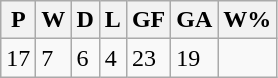<table class="wikitable">
<tr>
<th>P</th>
<th>W</th>
<th>D</th>
<th>L</th>
<th>GF</th>
<th>GA</th>
<th>W%</th>
</tr>
<tr>
<td>17</td>
<td>7</td>
<td>6</td>
<td>4</td>
<td>23</td>
<td>19</td>
<td></td>
</tr>
</table>
